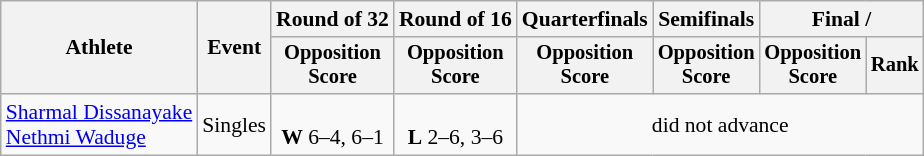<table class=wikitable style="font-size:90%">
<tr>
<th rowspan="2">Athlete</th>
<th rowspan="2">Event</th>
<th>Round of 32</th>
<th>Round of 16</th>
<th>Quarterfinals</th>
<th>Semifinals</th>
<th colspan=2>Final / </th>
</tr>
<tr style="font-size:95%">
<th>Opposition<br>Score</th>
<th>Opposition<br>Score</th>
<th>Opposition<br>Score</th>
<th>Opposition<br>Score</th>
<th>Opposition<br>Score</th>
<th>Rank</th>
</tr>
<tr align=center>
<td align=left><a href='#'>Sharmal Dissanayake</a><br><a href='#'>Nethmi Waduge</a></td>
<td>Singles</td>
<td><br><strong>W</strong> 6–4, 6–1</td>
<td><br><strong>L</strong> 2–6, 3–6</td>
<td colspan=4>did not advance</td>
</tr>
</table>
